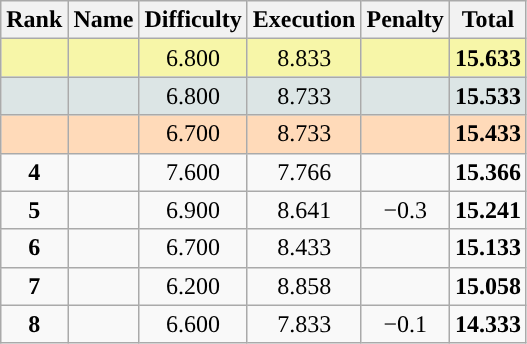<table class="wikitable sortable" style="text-align:center">
<tr>
<th>Rank</th>
<th>Name</th>
<th>Difficulty</th>
<th>Execution</th>
<th>Penalty</th>
<th>Total</th>
</tr>
<tr style="background:#F7F6A8;">
<td></td>
<td align="left"></td>
<td>6.800</td>
<td>8.833</td>
<td></td>
<td><strong>15.633</strong></td>
</tr>
<tr style="background:#DCE5E5;">
<td></td>
<td align="left"></td>
<td>6.800</td>
<td>8.733</td>
<td></td>
<td><strong>15.533</strong></td>
</tr>
<tr style="background:#FFDAB9;">
<td></td>
<td align="left"></td>
<td>6.700</td>
<td>8.733</td>
<td></td>
<td><strong>15.433</strong></td>
</tr>
<tr>
<td><strong>4</strong></td>
<td align="left"></td>
<td>7.600</td>
<td>7.766</td>
<td></td>
<td><strong>15.366</strong></td>
</tr>
<tr>
<td><strong>5</strong></td>
<td align="left"></td>
<td>6.900</td>
<td>8.641</td>
<td>−0.3</td>
<td><strong>15.241</strong></td>
</tr>
<tr>
<td><strong>6</strong></td>
<td align="left"></td>
<td>6.700</td>
<td>8.433</td>
<td></td>
<td><strong>15.133</strong></td>
</tr>
<tr>
<td><strong>7</strong></td>
<td align="left"></td>
<td>6.200</td>
<td>8.858</td>
<td></td>
<td><strong>15.058</strong></td>
</tr>
<tr>
<td><strong>8</strong></td>
<td align="left"></td>
<td>6.600</td>
<td>7.833</td>
<td>−0.1</td>
<td><strong>14.333</strong></td>
</tr>
</table>
